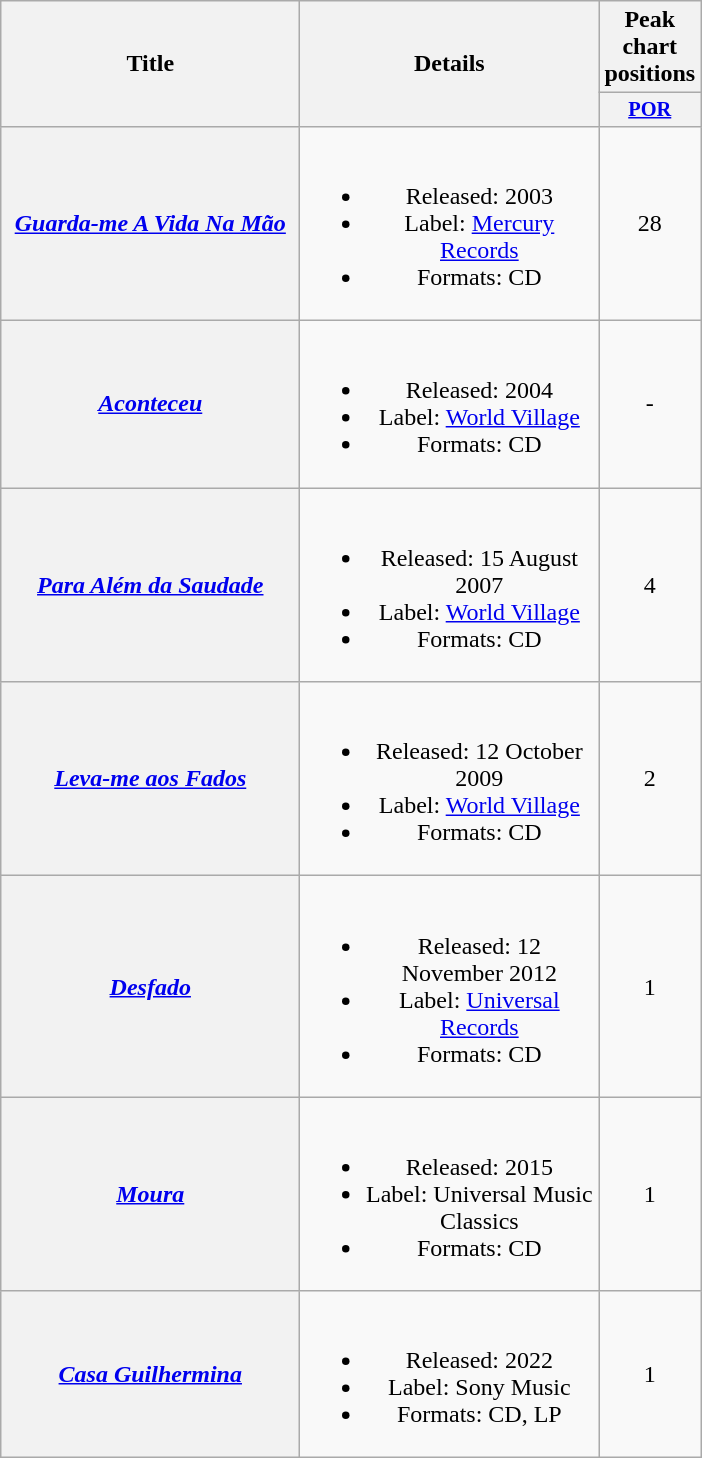<table class="wikitable plainrowheaders" style="text-align:center;">
<tr>
<th scope="col" rowspan="2" style="width:12em;">Title</th>
<th scope="col" rowspan="2" style="width:12em;">Details</th>
<th scope="col" colspan="1">Peak chart positions</th>
</tr>
<tr>
<th scope="col" style="width:3em;font-size:85%;"><a href='#'>POR</a><br></th>
</tr>
<tr>
<th scope="row"><em><a href='#'>Guarda-me A Vida Na Mão</a></em></th>
<td><br><ul><li>Released: 2003</li><li>Label: <a href='#'>Mercury Records</a></li><li>Formats: CD</li></ul></td>
<td>28</td>
</tr>
<tr>
<th scope="row"><em><a href='#'>Aconteceu</a></em></th>
<td><br><ul><li>Released: 2004</li><li>Label: <a href='#'>World Village</a></li><li>Formats: CD</li></ul></td>
<td>-</td>
</tr>
<tr>
<th scope="row"><em><a href='#'>Para Além da Saudade</a></em></th>
<td><br><ul><li>Released: 15 August 2007</li><li>Label: <a href='#'>World Village</a></li><li>Formats: CD</li></ul></td>
<td>4</td>
</tr>
<tr>
<th scope="row"><em><a href='#'>Leva-me aos Fados</a></em></th>
<td><br><ul><li>Released: 12 October 2009</li><li>Label: <a href='#'>World Village</a></li><li>Formats: CD</li></ul></td>
<td>2</td>
</tr>
<tr>
<th scope="row"><em><a href='#'>Desfado</a></em></th>
<td><br><ul><li>Released: 12 November 2012</li><li>Label: <a href='#'>Universal Records</a></li><li>Formats: CD</li></ul></td>
<td>1</td>
</tr>
<tr>
<th scope="row"><em><a href='#'>Moura</a></em></th>
<td><br><ul><li>Released: 2015</li><li>Label: Universal Music Classics</li><li>Formats: CD</li></ul></td>
<td>1</td>
</tr>
<tr>
<th scope="row"><em><a href='#'>Casa Guilhermina</a></em></th>
<td><br><ul><li>Released: 2022</li><li>Label: Sony Music</li><li>Formats: CD, LP</li></ul></td>
<td>1</td>
</tr>
</table>
